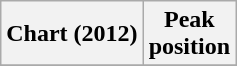<table class="wikitable sortable plainrowheaders" style="text-align:center">
<tr>
<th scope="col">Chart (2012)</th>
<th scope="col">Peak<br>position</th>
</tr>
<tr>
</tr>
</table>
